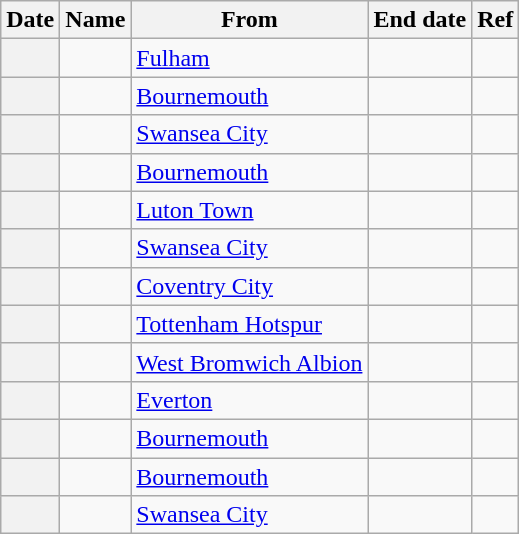<table class="wikitable sortable plainrowheaders">
<tr>
<th scope=col>Date</th>
<th scope=col>Name</th>
<th scope=col>From</th>
<th scope=col>End date</th>
<th scope=col class=unsortable>Ref</th>
</tr>
<tr>
<th scope=row></th>
<td></td>
<td><a href='#'>Fulham</a></td>
<td></td>
<td style="text-align:center;"></td>
</tr>
<tr>
<th scope=row></th>
<td></td>
<td><a href='#'>Bournemouth</a></td>
<td></td>
<td style="text-align:center;"></td>
</tr>
<tr>
<th scope=row></th>
<td></td>
<td><a href='#'>Swansea City</a></td>
<td></td>
<td style="text-align:center;"></td>
</tr>
<tr>
<th scope=row></th>
<td></td>
<td><a href='#'>Bournemouth</a></td>
<td></td>
<td style="text-align:center;"></td>
</tr>
<tr>
<th scope=row></th>
<td></td>
<td><a href='#'>Luton Town</a></td>
<td></td>
<td style="text-align:center;"></td>
</tr>
<tr>
<th scope=row></th>
<td></td>
<td><a href='#'>Swansea City</a></td>
<td></td>
<td style="text-align:center;"></td>
</tr>
<tr>
<th scope=row></th>
<td></td>
<td><a href='#'>Coventry City</a></td>
<td></td>
<td style="text-align:center;"></td>
</tr>
<tr>
<th scope=row></th>
<td></td>
<td><a href='#'>Tottenham Hotspur</a></td>
<td></td>
<td style="text-align:center;"></td>
</tr>
<tr>
<th scope=row></th>
<td></td>
<td><a href='#'>West Bromwich Albion</a></td>
<td></td>
<td style="text-align:center;"></td>
</tr>
<tr>
<th scope=row></th>
<td></td>
<td><a href='#'>Everton</a></td>
<td></td>
<td style="text-align:center;"></td>
</tr>
<tr>
<th scope=row></th>
<td></td>
<td><a href='#'>Bournemouth</a></td>
<td></td>
<td style="text-align:center;"></td>
</tr>
<tr>
<th scope=row></th>
<td></td>
<td><a href='#'>Bournemouth</a></td>
<td></td>
<td style="text-align:center;"></td>
</tr>
<tr>
<th scope=row></th>
<td></td>
<td><a href='#'>Swansea City</a></td>
<td></td>
<td style="text-align:center;"></td>
</tr>
</table>
